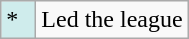<table class="wikitable">
<tr>
<td style="background:#CFECEC; width:1em">*</td>
<td>Led the league</td>
</tr>
</table>
